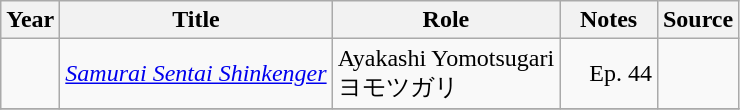<table class="wikitable sortable plainrowheaders">
<tr>
<th>Year</th>
<th>Title</th>
<th>Role</th>
<th class="unsortable">Notes</th>
<th class="unsortable">Source</th>
</tr>
<tr>
<td></td>
<td><em><a href='#'>Samurai Sentai Shinkenger</a></em></td>
<td>Ayakashi Yomotsugari<br>ヨモツガリ</td>
<td>　Ep. 44</td>
<td></td>
</tr>
<tr>
</tr>
</table>
